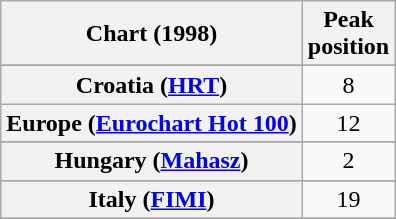<table class="wikitable sortable plainrowheaders" style="text-align:center">
<tr>
<th>Chart (1998)</th>
<th>Peak<br>position</th>
</tr>
<tr>
</tr>
<tr>
</tr>
<tr>
</tr>
<tr>
</tr>
<tr>
</tr>
<tr>
</tr>
<tr>
<th scope="row">Croatia (<a href='#'>HRT</a>)</th>
<td>8</td>
</tr>
<tr>
<th scope="row">Europe (<a href='#'>Eurochart Hot 100</a>)</th>
<td>12</td>
</tr>
<tr>
</tr>
<tr>
<th scope="row">Hungary (<a href='#'>Mahasz</a>)</th>
<td>2</td>
</tr>
<tr>
</tr>
<tr>
<th scope="row">Italy (<a href='#'>FIMI</a>)</th>
<td>19</td>
</tr>
<tr>
</tr>
<tr>
</tr>
<tr>
</tr>
<tr>
</tr>
<tr>
</tr>
<tr>
</tr>
<tr>
</tr>
<tr>
</tr>
</table>
